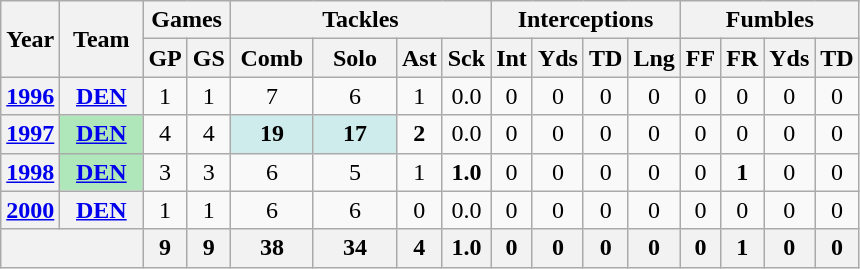<table class="wikitable" style="text-align:center">
<tr>
<th rowspan="2">Year</th>
<th rowspan="2">Team</th>
<th colspan="2">Games</th>
<th colspan="4">Tackles</th>
<th colspan="4">Interceptions</th>
<th colspan="4">Fumbles</th>
</tr>
<tr>
<th>GP</th>
<th>GS</th>
<th>Comb</th>
<th>Solo</th>
<th>Ast</th>
<th>Sck</th>
<th>Int</th>
<th>Yds</th>
<th>TD</th>
<th>Lng</th>
<th>FF</th>
<th>FR</th>
<th>Yds</th>
<th>TD</th>
</tr>
<tr>
<th><a href='#'>1996</a></th>
<th><a href='#'>DEN</a></th>
<td>1</td>
<td>1</td>
<td>7</td>
<td>6</td>
<td>1</td>
<td>0.0</td>
<td>0</td>
<td>0</td>
<td>0</td>
<td>0</td>
<td>0</td>
<td>0</td>
<td>0</td>
<td>0</td>
</tr>
<tr>
<th><a href='#'>1997</a></th>
<th style="background:#afe6ba; width:3em;"><a href='#'>DEN</a></th>
<td>4</td>
<td>4</td>
<td style="background:#cfecec; width:3em;"><strong>19</strong></td>
<td style="background:#cfecec; width:3em;"><strong>17</strong></td>
<td><strong>2</strong></td>
<td>0.0</td>
<td>0</td>
<td>0</td>
<td>0</td>
<td>0</td>
<td>0</td>
<td>0</td>
<td>0</td>
<td>0</td>
</tr>
<tr>
<th><a href='#'>1998</a></th>
<th style="background:#afe6ba; width:3em;"><a href='#'>DEN</a></th>
<td>3</td>
<td>3</td>
<td>6</td>
<td>5</td>
<td>1</td>
<td><strong>1.0</strong></td>
<td>0</td>
<td>0</td>
<td>0</td>
<td>0</td>
<td>0</td>
<td><strong>1</strong></td>
<td>0</td>
<td>0</td>
</tr>
<tr>
<th><a href='#'>2000</a></th>
<th><a href='#'>DEN</a></th>
<td>1</td>
<td>1</td>
<td>6</td>
<td>6</td>
<td>0</td>
<td>0.0</td>
<td>0</td>
<td>0</td>
<td>0</td>
<td>0</td>
<td>0</td>
<td>0</td>
<td>0</td>
<td>0</td>
</tr>
<tr>
<th colspan="2"></th>
<th>9</th>
<th>9</th>
<th>38</th>
<th>34</th>
<th>4</th>
<th>1.0</th>
<th>0</th>
<th>0</th>
<th>0</th>
<th>0</th>
<th>0</th>
<th>1</th>
<th>0</th>
<th>0</th>
</tr>
</table>
